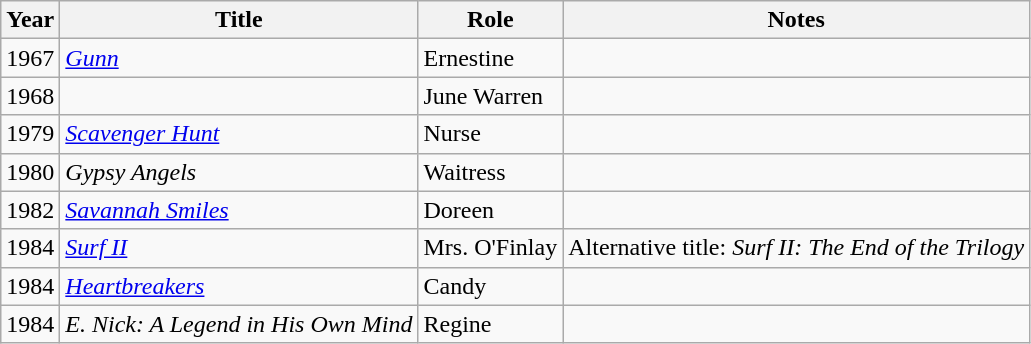<table class="wikitable sortable">
<tr>
<th>Year</th>
<th>Title</th>
<th>Role</th>
<th class="unsortable">Notes</th>
</tr>
<tr>
<td>1967</td>
<td><em><a href='#'>Gunn</a></em></td>
<td>Ernestine</td>
<td></td>
</tr>
<tr>
<td>1968</td>
<td><em></em></td>
<td>June Warren</td>
<td></td>
</tr>
<tr>
<td>1979</td>
<td><em><a href='#'>Scavenger Hunt</a></em></td>
<td>Nurse</td>
<td></td>
</tr>
<tr>
<td>1980</td>
<td><em>Gypsy Angels</em></td>
<td>Waitress</td>
<td></td>
</tr>
<tr>
<td>1982</td>
<td><em><a href='#'>Savannah Smiles</a></em></td>
<td>Doreen</td>
<td></td>
</tr>
<tr>
<td>1984</td>
<td><em><a href='#'>Surf II</a></em></td>
<td>Mrs. O'Finlay</td>
<td>Alternative title: <em>Surf II: The End of the Trilogy</em></td>
</tr>
<tr>
<td>1984</td>
<td><em><a href='#'>Heartbreakers</a></em></td>
<td>Candy</td>
<td></td>
</tr>
<tr>
<td>1984</td>
<td><em>E. Nick: A Legend in His Own Mind</em></td>
<td>Regine</td>
<td></td>
</tr>
</table>
